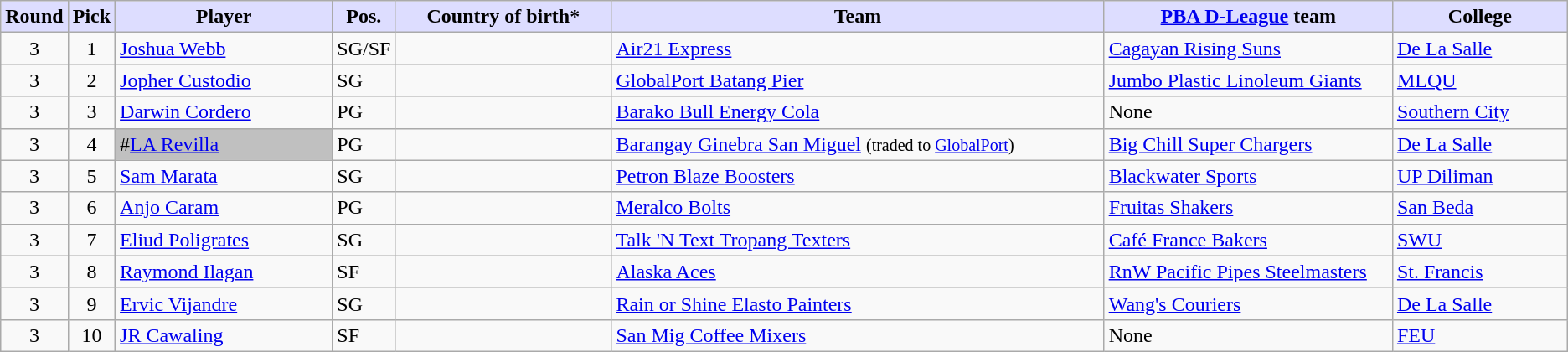<table class="wikitable sortable sortable">
<tr>
<th style="background:#ddf; width:1%;">Round</th>
<th style="background:#ddf; width:1%;">Pick</th>
<th style="background:#ddf; width:15%;">Player</th>
<th style="background:#ddf; width:1%;">Pos.</th>
<th style="background:#ddf; width:15%;">Country of birth*</th>
<th style="background:#ddf; width:35%;">Team</th>
<th style="background:#ddf; width:20%;"><a href='#'>PBA D-League</a> team</th>
<th style="background:#ddf; width:20%;">College</th>
</tr>
<tr>
<td align=center>3</td>
<td align=center>1</td>
<td><a href='#'>Joshua Webb</a></td>
<td>SG/SF</td>
<td></td>
<td><a href='#'>Air21 Express</a></td>
<td><a href='#'>Cagayan Rising Suns</a></td>
<td><a href='#'>De La Salle</a></td>
</tr>
<tr>
<td align=center>3</td>
<td align=center>2</td>
<td><a href='#'>Jopher Custodio</a></td>
<td>SG</td>
<td></td>
<td><a href='#'>GlobalPort Batang Pier</a></td>
<td><a href='#'>Jumbo Plastic Linoleum Giants</a></td>
<td><a href='#'>MLQU</a></td>
</tr>
<tr>
<td align=center>3</td>
<td align=center>3</td>
<td><a href='#'>Darwin Cordero</a></td>
<td>PG</td>
<td></td>
<td><a href='#'>Barako Bull Energy Cola</a></td>
<td>None</td>
<td><a href='#'>Southern City</a></td>
</tr>
<tr>
<td align=center>3</td>
<td align=center>4</td>
<td bgcolor=silver>#<a href='#'>LA Revilla</a></td>
<td>PG</td>
<td></td>
<td><a href='#'>Barangay Ginebra San Miguel</a> <small>(traded to <a href='#'>GlobalPort</a>)</small></td>
<td><a href='#'>Big Chill Super Chargers</a></td>
<td><a href='#'>De La Salle</a></td>
</tr>
<tr>
<td align=center>3</td>
<td align=center>5</td>
<td><a href='#'>Sam Marata</a></td>
<td>SG</td>
<td></td>
<td><a href='#'>Petron Blaze Boosters</a></td>
<td><a href='#'>Blackwater Sports</a></td>
<td><a href='#'>UP Diliman</a></td>
</tr>
<tr>
<td align=center>3</td>
<td align=center>6</td>
<td><a href='#'>Anjo Caram</a></td>
<td>PG</td>
<td></td>
<td><a href='#'>Meralco Bolts</a></td>
<td><a href='#'>Fruitas Shakers</a></td>
<td><a href='#'>San Beda</a></td>
</tr>
<tr>
<td align=center>3</td>
<td align=center>7</td>
<td><a href='#'>Eliud Poligrates</a></td>
<td>SG</td>
<td></td>
<td><a href='#'>Talk 'N Text Tropang Texters</a></td>
<td><a href='#'>Café France Bakers</a></td>
<td><a href='#'>SWU</a></td>
</tr>
<tr>
<td align=center>3</td>
<td align=center>8</td>
<td><a href='#'>Raymond Ilagan</a></td>
<td>SF</td>
<td></td>
<td><a href='#'>Alaska Aces</a></td>
<td><a href='#'>RnW Pacific Pipes Steelmasters</a></td>
<td><a href='#'>St. Francis</a></td>
</tr>
<tr>
<td align=center>3</td>
<td align=center>9</td>
<td><a href='#'>Ervic Vijandre</a></td>
<td>SG</td>
<td></td>
<td><a href='#'>Rain or Shine Elasto Painters</a></td>
<td><a href='#'>Wang's Couriers</a></td>
<td><a href='#'>De La Salle</a></td>
</tr>
<tr>
<td align=center>3</td>
<td align=center>10</td>
<td><a href='#'>JR Cawaling</a></td>
<td>SF</td>
<td></td>
<td><a href='#'>San Mig Coffee Mixers</a></td>
<td>None</td>
<td><a href='#'>FEU</a></td>
</tr>
</table>
